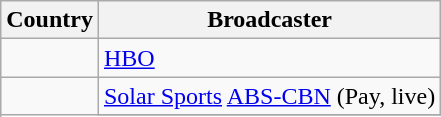<table class="wikitable">
<tr>
<th align=center>Country</th>
<th align=center>Broadcaster</th>
</tr>
<tr>
<td></td>
<td><a href='#'>HBO</a></td>
</tr>
<tr>
<td style="text-align:left;" rowspan="2"></td>
<td><a href='#'>Solar Sports</a> <a href='#'>ABS-CBN</a> (Pay, live)</td>
</tr>
<tr>
</tr>
</table>
